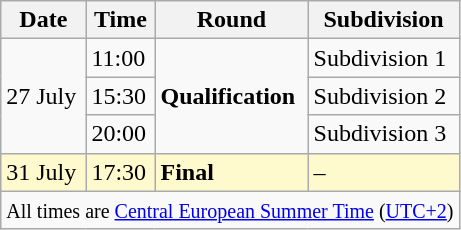<table class="wikitable">
<tr>
<th>Date</th>
<th>Time</th>
<th>Round</th>
<th>Subdivision</th>
</tr>
<tr>
<td rowspan=3>27 July</td>
<td>11:00</td>
<td rowspan=3><strong>Qualification</strong></td>
<td>Subdivision 1</td>
</tr>
<tr>
<td>15:30</td>
<td>Subdivision 2</td>
</tr>
<tr>
<td>20:00</td>
<td>Subdivision 3</td>
</tr>
<tr style=background:lemonchiffon>
<td>31 July</td>
<td>17:30</td>
<td><strong>Final</strong></td>
<td>–</td>
</tr>
<tr>
<td colspan=4 align=center><small>All times are <a href='#'>Central European Summer Time</a> (<a href='#'>UTC+2</a>)</small></td>
</tr>
</table>
